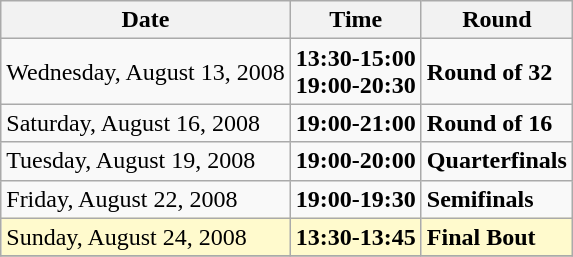<table class="wikitable">
<tr>
<th>Date</th>
<th>Time</th>
<th>Round</th>
</tr>
<tr>
<td>Wednesday, August 13, 2008</td>
<td><strong>13:30-15:00 <br>19:00-20:30</strong></td>
<td><strong>Round of 32</strong></td>
</tr>
<tr>
<td>Saturday, August 16, 2008</td>
<td><strong>19:00-21:00</strong></td>
<td><strong>Round of 16</strong></td>
</tr>
<tr>
<td>Tuesday, August 19, 2008</td>
<td><strong>19:00-20:00</strong></td>
<td><strong>Quarterfinals</strong></td>
</tr>
<tr>
<td>Friday, August 22, 2008</td>
<td><strong>19:00-19:30</strong></td>
<td><strong>Semifinals</strong></td>
</tr>
<tr>
<td style=background:lemonchiffon>Sunday, August 24, 2008</td>
<td style=background:lemonchiffon><strong>13:30-13:45</strong></td>
<td style=background:lemonchiffon><strong>Final Bout</strong></td>
</tr>
<tr>
</tr>
</table>
